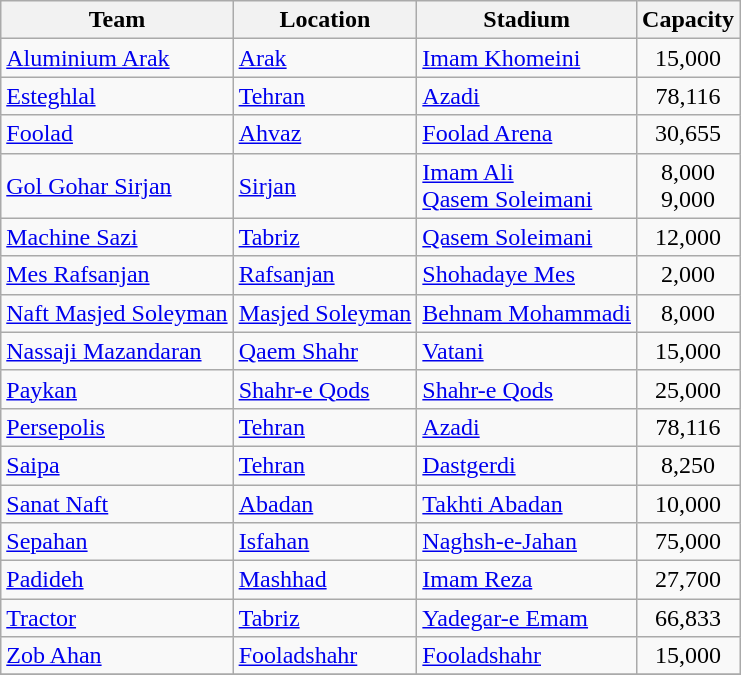<table class="wikitable sortable">
<tr>
<th>Team</th>
<th>Location</th>
<th>Stadium</th>
<th>Capacity</th>
</tr>
<tr>
<td> <a href='#'>Aluminium Arak</a></td>
<td><a href='#'>Arak</a></td>
<td><a href='#'>Imam Khomeini</a></td>
<td style="text-align:center">15,000</td>
</tr>
<tr>
<td> <a href='#'>Esteghlal</a></td>
<td><a href='#'>Tehran</a></td>
<td><a href='#'>Azadi</a></td>
<td style="text-align:center">78,116</td>
</tr>
<tr>
<td> <a href='#'>Foolad</a></td>
<td><a href='#'>Ahvaz</a></td>
<td><a href='#'>Foolad Arena</a></td>
<td style="text-align:center">30,655</td>
</tr>
<tr>
<td> <a href='#'>Gol Gohar Sirjan</a></td>
<td><a href='#'>Sirjan</a></td>
<td><a href='#'>Imam Ali</a><br><a href='#'>Qasem Soleimani</a></td>
<td style="text-align:center">8,000<br>9,000</td>
</tr>
<tr>
<td> <a href='#'>Machine Sazi</a></td>
<td><a href='#'>Tabriz</a></td>
<td><a href='#'>Qasem Soleimani</a></td>
<td style="text-align:center">12,000</td>
</tr>
<tr>
<td> <a href='#'>Mes Rafsanjan</a></td>
<td><a href='#'>Rafsanjan</a></td>
<td><a href='#'>Shohadaye Mes</a></td>
<td style="text-align:center">2,000</td>
</tr>
<tr>
<td> <a href='#'>Naft Masjed Soleyman</a></td>
<td><a href='#'>Masjed Soleyman</a></td>
<td><a href='#'>Behnam Mohammadi</a></td>
<td style="text-align:center">8,000</td>
</tr>
<tr>
<td> <a href='#'>Nassaji Mazandaran</a></td>
<td><a href='#'>Qaem Shahr</a></td>
<td><a href='#'>Vatani</a></td>
<td style="text-align:center">15,000</td>
</tr>
<tr>
<td> <a href='#'>Paykan</a></td>
<td><a href='#'>Shahr-e Qods</a></td>
<td><a href='#'>Shahr-e Qods</a></td>
<td style="text-align:center">25,000</td>
</tr>
<tr>
<td> <a href='#'>Persepolis</a></td>
<td><a href='#'>Tehran</a></td>
<td><a href='#'>Azadi</a></td>
<td style="text-align:center">78,116</td>
</tr>
<tr>
<td> <a href='#'>Saipa</a></td>
<td><a href='#'>Tehran</a></td>
<td><a href='#'>Dastgerdi</a></td>
<td style="text-align:center">8,250</td>
</tr>
<tr>
<td> <a href='#'>Sanat Naft</a></td>
<td><a href='#'>Abadan</a></td>
<td><a href='#'>Takhti Abadan</a></td>
<td style="text-align:center">10,000</td>
</tr>
<tr>
<td> <a href='#'>Sepahan</a></td>
<td><a href='#'>Isfahan</a></td>
<td><a href='#'>Naghsh-e-Jahan</a></td>
<td style="text-align:center">75,000</td>
</tr>
<tr>
<td> <a href='#'>Padideh</a></td>
<td><a href='#'>Mashhad</a></td>
<td><a href='#'>Imam Reza</a></td>
<td style="text-align:center">27,700</td>
</tr>
<tr>
<td> <a href='#'>Tractor</a></td>
<td><a href='#'>Tabriz</a></td>
<td><a href='#'>Yadegar-e Emam</a></td>
<td style="text-align:center">66,833</td>
</tr>
<tr>
<td> <a href='#'>Zob Ahan</a></td>
<td><a href='#'>Fooladshahr</a></td>
<td><a href='#'>Fooladshahr</a></td>
<td style="text-align:center">15,000</td>
</tr>
<tr>
</tr>
</table>
